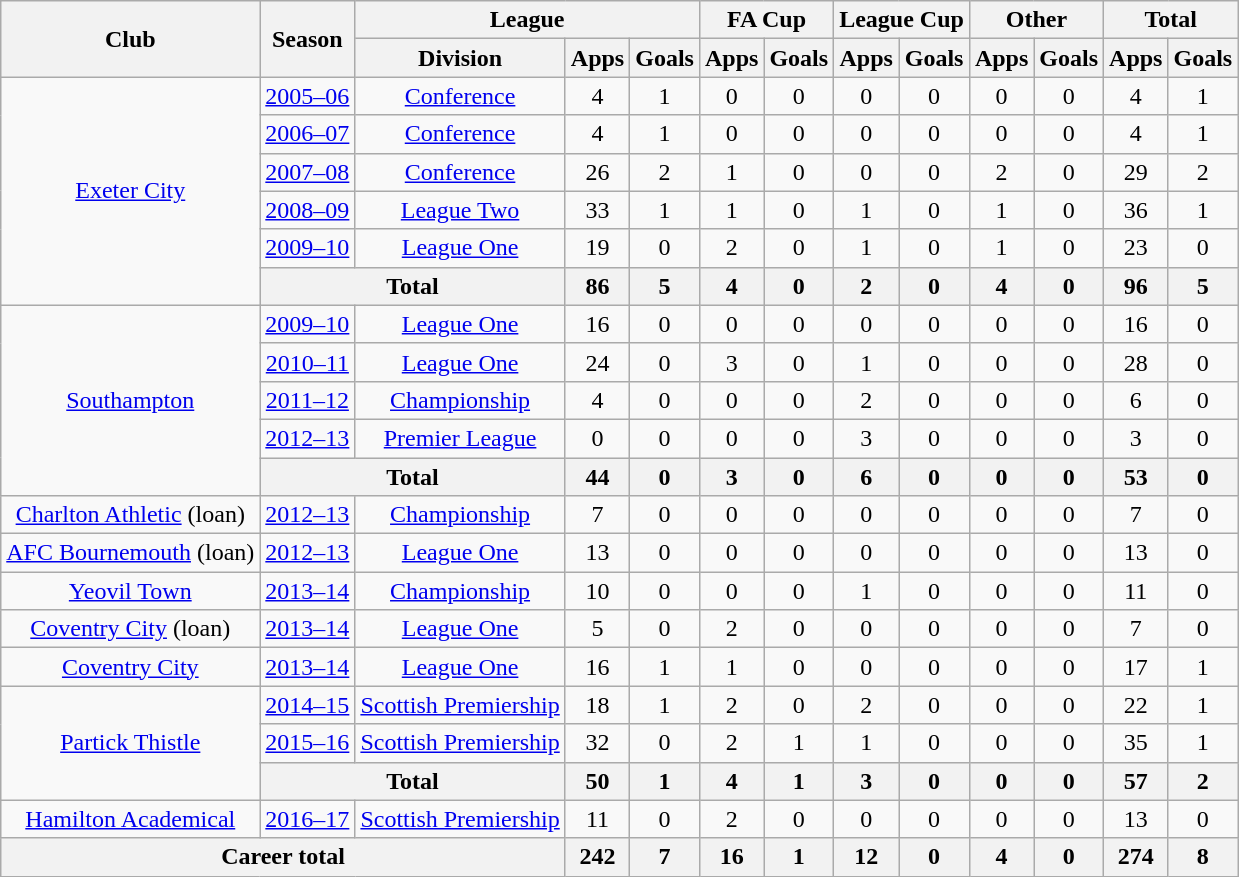<table class="wikitable" style="text-align: center;">
<tr>
<th rowspan="2">Club</th>
<th rowspan="2">Season</th>
<th colspan="3">League</th>
<th colspan="2">FA Cup</th>
<th colspan="2">League Cup</th>
<th colspan="2">Other</th>
<th colspan="2">Total</th>
</tr>
<tr>
<th>Division</th>
<th>Apps</th>
<th>Goals</th>
<th>Apps</th>
<th>Goals</th>
<th>Apps</th>
<th>Goals</th>
<th>Apps</th>
<th>Goals</th>
<th>Apps</th>
<th>Goals</th>
</tr>
<tr>
<td rowspan="6" valign="center"><a href='#'>Exeter City</a></td>
<td><a href='#'>2005–06</a></td>
<td><a href='#'>Conference</a></td>
<td>4</td>
<td>1</td>
<td>0</td>
<td>0</td>
<td>0</td>
<td>0</td>
<td>0</td>
<td>0</td>
<td>4</td>
<td>1</td>
</tr>
<tr>
<td><a href='#'>2006–07</a></td>
<td><a href='#'>Conference</a></td>
<td>4</td>
<td>1</td>
<td>0</td>
<td>0</td>
<td>0</td>
<td>0</td>
<td>0</td>
<td>0</td>
<td>4</td>
<td>1</td>
</tr>
<tr>
<td><a href='#'>2007–08</a></td>
<td><a href='#'>Conference</a></td>
<td>26</td>
<td>2</td>
<td>1</td>
<td>0</td>
<td>0</td>
<td>0</td>
<td>2</td>
<td>0</td>
<td>29</td>
<td>2</td>
</tr>
<tr>
<td><a href='#'>2008–09</a></td>
<td><a href='#'>League Two</a></td>
<td>33</td>
<td>1</td>
<td>1</td>
<td>0</td>
<td>1</td>
<td>0</td>
<td>1</td>
<td>0</td>
<td>36</td>
<td>1</td>
</tr>
<tr>
<td><a href='#'>2009–10</a></td>
<td><a href='#'>League One</a></td>
<td>19</td>
<td>0</td>
<td>2</td>
<td>0</td>
<td>1</td>
<td>0</td>
<td>1</td>
<td>0</td>
<td>23</td>
<td>0</td>
</tr>
<tr>
<th colspan="2">Total</th>
<th>86</th>
<th>5</th>
<th>4</th>
<th>0</th>
<th>2</th>
<th>0</th>
<th>4</th>
<th>0</th>
<th>96</th>
<th>5</th>
</tr>
<tr>
<td rowspan="5" valign="center"><a href='#'>Southampton</a></td>
<td><a href='#'>2009–10</a></td>
<td><a href='#'>League One</a></td>
<td>16</td>
<td>0</td>
<td>0</td>
<td>0</td>
<td>0</td>
<td>0</td>
<td>0</td>
<td>0</td>
<td>16</td>
<td>0</td>
</tr>
<tr>
<td><a href='#'>2010–11</a></td>
<td><a href='#'>League One</a></td>
<td>24</td>
<td>0</td>
<td>3</td>
<td>0</td>
<td>1</td>
<td>0</td>
<td>0</td>
<td>0</td>
<td>28</td>
<td>0</td>
</tr>
<tr>
<td><a href='#'>2011–12</a></td>
<td><a href='#'>Championship</a></td>
<td>4</td>
<td>0</td>
<td>0</td>
<td>0</td>
<td>2</td>
<td>0</td>
<td>0</td>
<td>0</td>
<td>6</td>
<td>0</td>
</tr>
<tr>
<td><a href='#'>2012–13</a></td>
<td><a href='#'>Premier League</a></td>
<td>0</td>
<td>0</td>
<td>0</td>
<td>0</td>
<td>3</td>
<td>0</td>
<td>0</td>
<td>0</td>
<td>3</td>
<td>0</td>
</tr>
<tr>
<th colspan="2">Total</th>
<th>44</th>
<th>0</th>
<th>3</th>
<th>0</th>
<th>6</th>
<th>0</th>
<th>0</th>
<th>0</th>
<th>53</th>
<th>0</th>
</tr>
<tr>
<td valign="center"><a href='#'>Charlton Athletic</a> (loan)</td>
<td><a href='#'>2012–13</a></td>
<td><a href='#'>Championship</a></td>
<td>7</td>
<td>0</td>
<td>0</td>
<td>0</td>
<td>0</td>
<td>0</td>
<td>0</td>
<td>0</td>
<td>7</td>
<td>0</td>
</tr>
<tr>
<td valign="center"><a href='#'>AFC Bournemouth</a> (loan)</td>
<td><a href='#'>2012–13</a></td>
<td><a href='#'>League One</a></td>
<td>13</td>
<td>0</td>
<td>0</td>
<td>0</td>
<td>0</td>
<td>0</td>
<td>0</td>
<td>0</td>
<td>13</td>
<td>0</td>
</tr>
<tr>
<td rowspan="1" valign="center"><a href='#'>Yeovil Town</a></td>
<td><a href='#'>2013–14</a></td>
<td><a href='#'>Championship</a></td>
<td>10</td>
<td>0</td>
<td>0</td>
<td>0</td>
<td>1</td>
<td>0</td>
<td>0</td>
<td>0</td>
<td>11</td>
<td>0</td>
</tr>
<tr>
<td valign="center"><a href='#'>Coventry City</a> (loan)</td>
<td><a href='#'>2013–14</a></td>
<td><a href='#'>League One</a></td>
<td>5</td>
<td>0</td>
<td>2</td>
<td>0</td>
<td>0</td>
<td>0</td>
<td>0</td>
<td>0</td>
<td>7</td>
<td>0</td>
</tr>
<tr>
<td rowspan="1" valign="center"><a href='#'>Coventry City</a></td>
<td><a href='#'>2013–14</a></td>
<td><a href='#'>League One</a></td>
<td>16</td>
<td>1</td>
<td>1</td>
<td>0</td>
<td>0</td>
<td>0</td>
<td>0</td>
<td>0</td>
<td>17</td>
<td>1</td>
</tr>
<tr>
<td rowspan="3" valign="center"><a href='#'>Partick Thistle</a></td>
<td><a href='#'>2014–15</a></td>
<td><a href='#'>Scottish Premiership</a></td>
<td>18</td>
<td>1</td>
<td>2</td>
<td>0</td>
<td>2</td>
<td>0</td>
<td>0</td>
<td>0</td>
<td>22</td>
<td>1</td>
</tr>
<tr>
<td><a href='#'>2015–16</a></td>
<td><a href='#'>Scottish Premiership</a></td>
<td>32</td>
<td>0</td>
<td>2</td>
<td>1</td>
<td>1</td>
<td>0</td>
<td>0</td>
<td>0</td>
<td>35</td>
<td>1</td>
</tr>
<tr>
<th colspan="2">Total</th>
<th>50</th>
<th>1</th>
<th>4</th>
<th>1</th>
<th>3</th>
<th>0</th>
<th>0</th>
<th>0</th>
<th>57</th>
<th>2</th>
</tr>
<tr>
<td><a href='#'>Hamilton Academical</a></td>
<td><a href='#'>2016–17</a></td>
<td><a href='#'>Scottish Premiership</a></td>
<td>11</td>
<td>0</td>
<td>2</td>
<td>0</td>
<td>0</td>
<td>0</td>
<td>0</td>
<td>0</td>
<td>13</td>
<td>0</td>
</tr>
<tr>
<th colspan="3">Career total</th>
<th>242</th>
<th>7</th>
<th>16</th>
<th>1</th>
<th>12</th>
<th>0</th>
<th>4</th>
<th>0</th>
<th>274</th>
<th>8</th>
</tr>
</table>
